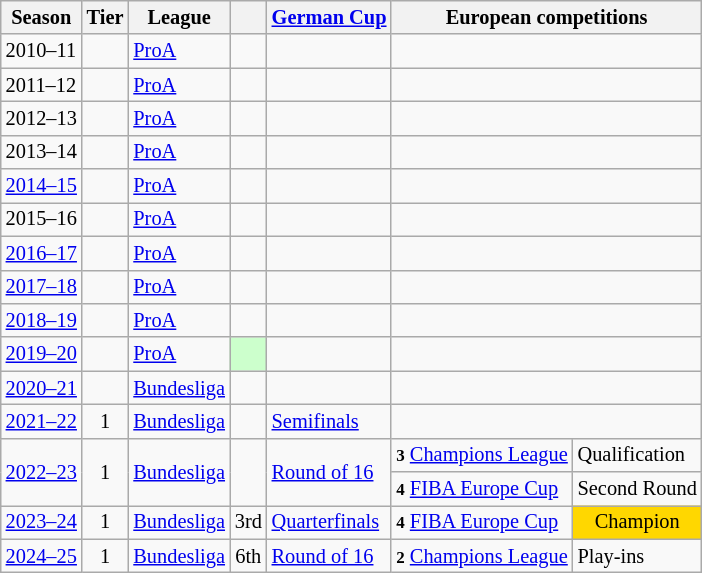<table class="wikitable" style="font-size:85%">
<tr>
<th>Season</th>
<th>Tier</th>
<th>League</th>
<th></th>
<th><a href='#'>German Cup</a></th>
<th colspan=2>European competitions</th>
</tr>
<tr>
<td>2010–11</td>
<td></td>
<td><a href='#'>ProA</a></td>
<td></td>
<td></td>
<td colspan=2></td>
</tr>
<tr>
<td>2011–12</td>
<td></td>
<td><a href='#'>ProA</a></td>
<td></td>
<td></td>
<td colspan=2></td>
</tr>
<tr>
<td>2012–13</td>
<td></td>
<td><a href='#'>ProA</a></td>
<td></td>
<td></td>
<td colspan=2></td>
</tr>
<tr>
<td>2013–14</td>
<td></td>
<td><a href='#'>ProA</a></td>
<td></td>
<td></td>
<td colspan=2></td>
</tr>
<tr>
<td><a href='#'>2014–15</a></td>
<td></td>
<td><a href='#'>ProA</a></td>
<td></td>
<td></td>
<td colspan=2></td>
</tr>
<tr>
<td>2015–16</td>
<td></td>
<td><a href='#'>ProA</a></td>
<td></td>
<td></td>
<td colspan=2></td>
</tr>
<tr>
<td><a href='#'>2016–17</a></td>
<td></td>
<td><a href='#'>ProA</a></td>
<td></td>
<td></td>
<td colspan=2></td>
</tr>
<tr>
<td><a href='#'>2017–18</a></td>
<td></td>
<td><a href='#'>ProA</a></td>
<td></td>
<td></td>
<td colspan=2></td>
</tr>
<tr>
<td><a href='#'>2018–19</a></td>
<td></td>
<td><a href='#'>ProA</a></td>
<td></td>
<td></td>
<td colspan=2></td>
</tr>
<tr>
<td><a href='#'>2019–20</a></td>
<td></td>
<td><a href='#'>ProA</a></td>
<td bgcolor=#cfc></td>
<td></td>
<td colspan=2></td>
</tr>
<tr>
<td><a href='#'>2020–21</a></td>
<td></td>
<td><a href='#'>Bundesliga</a></td>
<td></td>
<td></td>
<td colspan=2></td>
</tr>
<tr>
<td><a href='#'>2021–22</a></td>
<td align="center">1</td>
<td><a href='#'>Bundesliga</a></td>
<td align="center"></td>
<td><a href='#'>Semifinals</a></td>
<td colspan=2></td>
</tr>
<tr>
<td rowspan=2><a href='#'>2022–23</a></td>
<td rowspan=2, align="center">1</td>
<td rowspan=2><a href='#'>Bundesliga</a></td>
<td rowspan=2, align="center"></td>
<td rowspan=2><a href='#'>Round of 16</a></td>
<td><small><strong>3</strong></small> <a href='#'>Champions League</a></td>
<td>Qualification</td>
</tr>
<tr>
<td><small><strong>4</strong></small> <a href='#'>FIBA Europe Cup</a></td>
<td>Second Round</td>
</tr>
<tr>
<td><a href='#'>2023–24</a></td>
<td align="center">1</td>
<td><a href='#'>Bundesliga</a></td>
<td align="center">3rd</td>
<td><a href='#'>Quarterfinals</a></td>
<td><small><strong>4</strong></small> <a href='#'>FIBA Europe Cup</a></td>
<td align=center bgcolor=gold>Champion</td>
</tr>
<tr>
<td><a href='#'>2024–25</a></td>
<td align="center">1</td>
<td><a href='#'>Bundesliga</a></td>
<td align="center">6th</td>
<td><a href='#'>Round of 16</a></td>
<td><small><strong>2</strong></small> <a href='#'>Champions League</a></td>
<td>Play-ins</td>
</tr>
</table>
